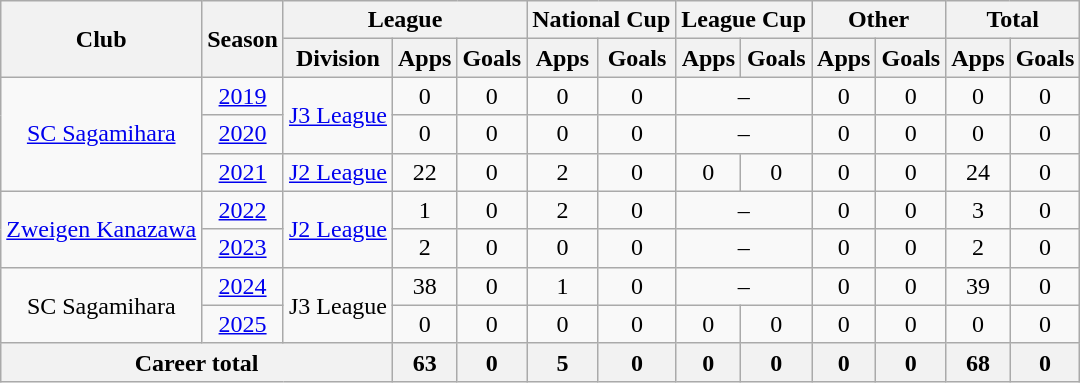<table class="wikitable" style="text-align: center">
<tr>
<th rowspan="2">Club</th>
<th rowspan="2">Season</th>
<th colspan="3">League</th>
<th colspan="2">National Cup</th>
<th colspan="2">League Cup</th>
<th colspan="2">Other</th>
<th colspan="2">Total</th>
</tr>
<tr>
<th>Division</th>
<th>Apps</th>
<th>Goals</th>
<th>Apps</th>
<th>Goals</th>
<th>Apps</th>
<th>Goals</th>
<th>Apps</th>
<th>Goals</th>
<th>Apps</th>
<th>Goals</th>
</tr>
<tr>
<td rowspan="3"><a href='#'>SC Sagamihara</a></td>
<td><a href='#'>2019</a></td>
<td rowspan="2"><a href='#'>J3 League</a></td>
<td>0</td>
<td>0</td>
<td>0</td>
<td>0</td>
<td colspan="2">–</td>
<td>0</td>
<td>0</td>
<td>0</td>
<td>0</td>
</tr>
<tr>
<td><a href='#'>2020</a></td>
<td>0</td>
<td>0</td>
<td>0</td>
<td>0</td>
<td colspan="2">–</td>
<td>0</td>
<td>0</td>
<td>0</td>
<td>0</td>
</tr>
<tr>
<td><a href='#'>2021</a></td>
<td><a href='#'>J2 League</a></td>
<td>22</td>
<td>0</td>
<td>2</td>
<td>0</td>
<td>0</td>
<td>0</td>
<td>0</td>
<td>0</td>
<td>24</td>
<td>0</td>
</tr>
<tr>
<td rowspan="2"><a href='#'>Zweigen Kanazawa</a></td>
<td><a href='#'>2022</a></td>
<td rowspan="2"><a href='#'>J2 League</a></td>
<td>1</td>
<td>0</td>
<td>2</td>
<td>0</td>
<td colspan="2">–</td>
<td>0</td>
<td>0</td>
<td>3</td>
<td>0</td>
</tr>
<tr>
<td><a href='#'>2023</a></td>
<td>2</td>
<td>0</td>
<td>0</td>
<td>0</td>
<td colspan="2">–</td>
<td>0</td>
<td>0</td>
<td>2</td>
<td>0</td>
</tr>
<tr>
<td rowspan="2">SC Sagamihara</td>
<td><a href='#'>2024</a></td>
<td rowspan="2">J3 League</td>
<td>38</td>
<td>0</td>
<td>1</td>
<td>0</td>
<td colspan="2">–</td>
<td>0</td>
<td>0</td>
<td>39</td>
<td>0</td>
</tr>
<tr>
<td><a href='#'>2025</a></td>
<td>0</td>
<td>0</td>
<td>0</td>
<td>0</td>
<td>0</td>
<td>0</td>
<td>0</td>
<td>0</td>
<td>0</td>
<td>0</td>
</tr>
<tr>
<th colspan=3>Career total</th>
<th>63</th>
<th>0</th>
<th>5</th>
<th>0</th>
<th>0</th>
<th>0</th>
<th>0</th>
<th>0</th>
<th>68</th>
<th>0</th>
</tr>
</table>
